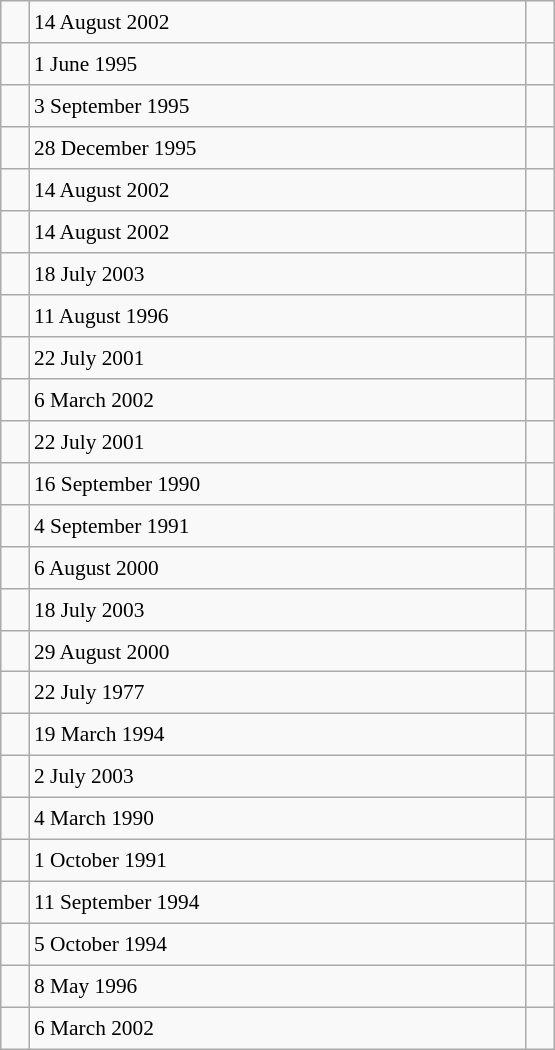<table class="wikitable" style="font-size: 89%; float: left; width: 26em; margin-right: 1em; height: 700px">
<tr>
<td></td>
<td>14 August 2002</td>
<td></td>
</tr>
<tr>
<td></td>
<td>1 June 1995</td>
<td></td>
</tr>
<tr>
<td></td>
<td>3 September 1995</td>
<td></td>
</tr>
<tr>
<td></td>
<td>28 December 1995</td>
<td></td>
</tr>
<tr>
<td></td>
<td>14 August 2002</td>
<td></td>
</tr>
<tr>
<td></td>
<td>14 August 2002</td>
<td></td>
</tr>
<tr>
<td></td>
<td>18 July 2003</td>
<td></td>
</tr>
<tr>
<td></td>
<td>11 August 1996</td>
<td></td>
</tr>
<tr>
<td></td>
<td>22 July 2001</td>
<td></td>
</tr>
<tr>
<td></td>
<td>6 March 2002</td>
<td></td>
</tr>
<tr>
<td></td>
<td>22 July 2001</td>
<td></td>
</tr>
<tr>
<td></td>
<td>16 September 1990</td>
<td></td>
</tr>
<tr>
<td></td>
<td>4 September 1991</td>
<td></td>
</tr>
<tr>
<td></td>
<td>6 August 2000</td>
<td></td>
</tr>
<tr>
<td></td>
<td>18 July 2003</td>
<td></td>
</tr>
<tr>
<td></td>
<td>29 August 2000</td>
<td></td>
</tr>
<tr>
<td></td>
<td>22 July 1977</td>
<td></td>
</tr>
<tr>
<td></td>
<td>19 March 1994</td>
<td></td>
</tr>
<tr>
<td></td>
<td>2 July 2003</td>
<td></td>
</tr>
<tr>
<td></td>
<td>4 March 1990</td>
<td></td>
</tr>
<tr>
<td></td>
<td>1 October 1991</td>
<td></td>
</tr>
<tr>
<td></td>
<td>11 September 1994</td>
<td></td>
</tr>
<tr>
<td></td>
<td>5 October 1994</td>
<td></td>
</tr>
<tr>
<td></td>
<td>8 May 1996</td>
<td></td>
</tr>
<tr>
<td></td>
<td>6 March 2002</td>
<td></td>
</tr>
</table>
